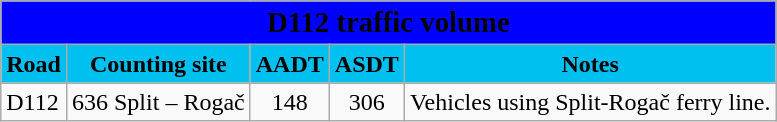<table class="wikitable">
<tr>
<td colspan=5 bgcolor=blue align=center style=margin-top:15><span><big><strong>D112 traffic volume</strong></big></span></td>
</tr>
<tr>
<td align=center bgcolor=00c0f0><strong>Road</strong></td>
<td align=center bgcolor=00c0f0><strong>Counting site</strong></td>
<td align=center bgcolor=00c0f0><strong>AADT</strong></td>
<td align=center bgcolor=00c0f0><strong>ASDT</strong></td>
<td align=center bgcolor=00c0f0><strong>Notes</strong></td>
</tr>
<tr>
<td> D112</td>
<td>636 Split – Rogač</td>
<td align=center>148</td>
<td align=center>306</td>
<td>Vehicles using Split-Rogač ferry line.</td>
</tr>
</table>
